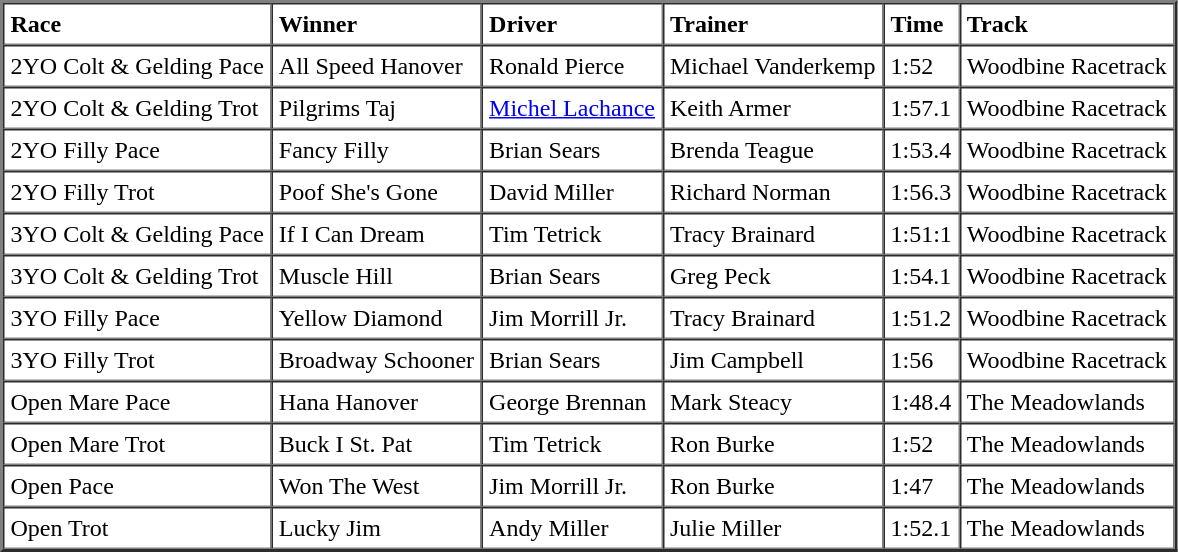<table cellspacing="0" cellpadding="4" border="2">
<tr>
<td><strong>Race</strong></td>
<td><strong>Winner</strong></td>
<td><strong>Driver</strong></td>
<td><strong>Trainer</strong></td>
<td><strong>Time</strong></td>
<td><strong>Track</strong></td>
</tr>
<tr>
<td>2YO Colt & Gelding Pace</td>
<td>All Speed Hanover</td>
<td>Ronald Pierce</td>
<td>Michael Vanderkemp</td>
<td>1:52</td>
<td>Woodbine Racetrack</td>
</tr>
<tr>
<td>2YO Colt & Gelding Trot</td>
<td>Pilgrims Taj</td>
<td><a href='#'>Michel Lachance</a></td>
<td>Keith Armer</td>
<td>1:57.1</td>
<td>Woodbine Racetrack</td>
</tr>
<tr>
<td>2YO Filly Pace</td>
<td>Fancy Filly</td>
<td>Brian Sears</td>
<td>Brenda Teague</td>
<td>1:53.4</td>
<td>Woodbine Racetrack</td>
</tr>
<tr>
<td>2YO Filly Trot</td>
<td>Poof She's Gone</td>
<td>David Miller</td>
<td>Richard Norman</td>
<td>1:56.3</td>
<td>Woodbine Racetrack</td>
</tr>
<tr>
<td>3YO Colt & Gelding Pace</td>
<td>If I Can Dream</td>
<td>Tim Tetrick</td>
<td>Tracy Brainard</td>
<td>1:51:1</td>
<td>Woodbine Racetrack</td>
</tr>
<tr>
<td>3YO Colt & Gelding Trot</td>
<td>Muscle Hill</td>
<td>Brian Sears</td>
<td>Greg Peck</td>
<td>1:54.1</td>
<td>Woodbine Racetrack</td>
</tr>
<tr>
<td>3YO Filly Pace</td>
<td>Yellow Diamond</td>
<td>Jim Morrill Jr.</td>
<td>Tracy Brainard</td>
<td>1:51.2</td>
<td>Woodbine Racetrack</td>
</tr>
<tr>
<td>3YO Filly Trot</td>
<td>Broadway Schooner</td>
<td>Brian Sears</td>
<td>Jim Campbell</td>
<td>1:56</td>
<td>Woodbine Racetrack</td>
</tr>
<tr>
<td>Open Mare Pace</td>
<td>Hana Hanover</td>
<td>George Brennan</td>
<td>Mark Steacy</td>
<td>1:48.4</td>
<td>The Meadowlands</td>
</tr>
<tr>
<td>Open Mare Trot</td>
<td>Buck I St. Pat</td>
<td>Tim Tetrick</td>
<td>Ron Burke</td>
<td>1:52</td>
<td>The Meadowlands</td>
</tr>
<tr>
<td>Open Pace</td>
<td>Won The West</td>
<td>Jim Morrill Jr.</td>
<td>Ron Burke</td>
<td>1:47</td>
<td>The Meadowlands</td>
</tr>
<tr>
<td>Open Trot</td>
<td>Lucky Jim</td>
<td>Andy Miller</td>
<td>Julie Miller</td>
<td>1:52.1</td>
<td>The Meadowlands</td>
</tr>
</table>
